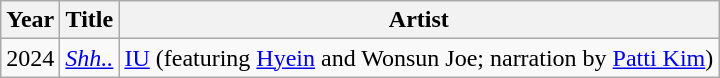<table class="wikitable sortable">
<tr>
<th>Year</th>
<th>Title</th>
<th>Artist</th>
</tr>
<tr>
<td>2024</td>
<td><a href='#'><em>Shh..</em></a></td>
<td><a href='#'>IU</a> (featuring <a href='#'>Hyein</a> and Wonsun Joe; narration by <a href='#'>Patti Kim</a>)</td>
</tr>
</table>
